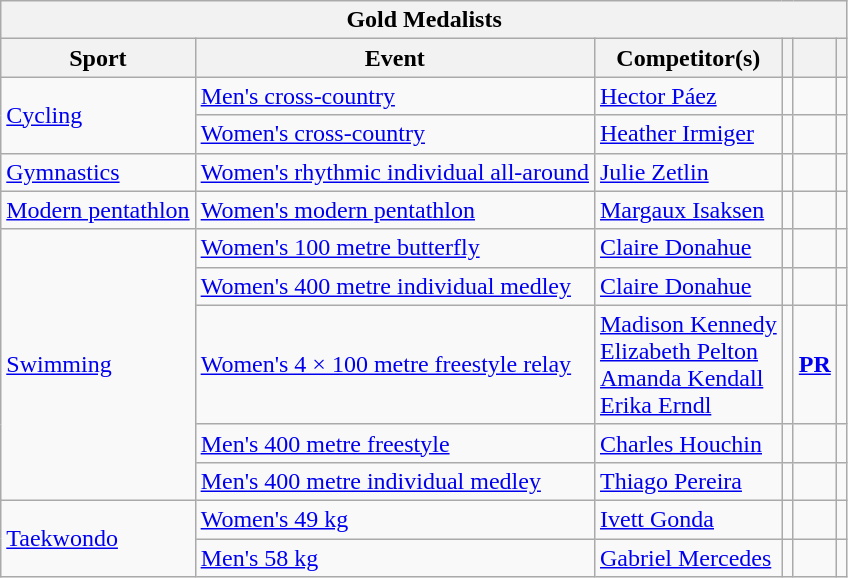<table class="wikitable">
<tr>
<th colspan="14">Gold Medalists</th>
</tr>
<tr>
<th>Sport</th>
<th>Event</th>
<th>Competitor(s)</th>
<th></th>
<th></th>
<th></th>
</tr>
<tr>
<td rowspan="2"><a href='#'>Cycling</a></td>
<td><a href='#'>Men's cross-country</a></td>
<td><a href='#'>Hector Páez</a></td>
<td></td>
<td></td>
<td></td>
</tr>
<tr>
<td><a href='#'>Women's cross-country</a></td>
<td><a href='#'>Heather Irmiger</a></td>
<td></td>
<td></td>
<td></td>
</tr>
<tr>
<td><a href='#'>Gymnastics</a></td>
<td><a href='#'>Women's rhythmic individual all-around</a></td>
<td><a href='#'>Julie Zetlin</a></td>
<td></td>
<td></td>
<td></td>
</tr>
<tr>
<td><a href='#'>Modern pentathlon</a></td>
<td><a href='#'>Women's modern pentathlon</a></td>
<td><a href='#'>Margaux Isaksen</a></td>
<td></td>
<td></td>
<td></td>
</tr>
<tr>
<td rowspan="5"><a href='#'>Swimming</a></td>
<td><a href='#'>Women's 100 metre butterfly</a></td>
<td><a href='#'>Claire Donahue</a></td>
<td></td>
<td></td>
<td></td>
</tr>
<tr>
<td><a href='#'>Women's 400 metre individual medley</a></td>
<td><a href='#'>Claire Donahue</a></td>
<td></td>
<td></td>
<td></td>
</tr>
<tr>
<td><a href='#'>Women's 4 × 100 metre freestyle relay</a></td>
<td><a href='#'>Madison Kennedy</a><br><a href='#'>Elizabeth Pelton</a><br><a href='#'>Amanda Kendall</a><br><a href='#'>Erika Erndl</a></td>
<td></td>
<td><strong><a href='#'>PR</a></strong></td>
<td></td>
</tr>
<tr>
<td><a href='#'>Men's 400 metre freestyle</a></td>
<td><a href='#'>Charles Houchin</a></td>
<td></td>
<td></td>
<td></td>
</tr>
<tr>
<td><a href='#'>Men's 400 metre individual medley</a></td>
<td><a href='#'>Thiago Pereira</a></td>
<td></td>
<td></td>
<td></td>
</tr>
<tr>
<td rowspan="2"><a href='#'>Taekwondo</a></td>
<td><a href='#'>Women's 49 kg</a></td>
<td><a href='#'>Ivett Gonda</a></td>
<td></td>
<td></td>
<td></td>
</tr>
<tr>
<td><a href='#'>Men's 58 kg</a></td>
<td><a href='#'>Gabriel Mercedes</a></td>
<td></td>
<td></td>
<td></td>
</tr>
</table>
